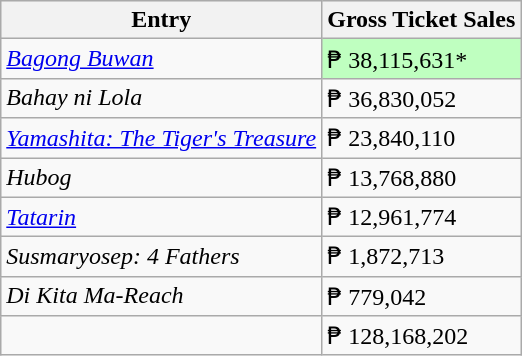<table class="wikitable" style="text align: center">
<tr bgcolor="#efefef">
<th>Entry</th>
<th>Gross Ticket Sales</th>
</tr>
<tr>
<td><em><a href='#'>Bagong Buwan</a></em></td>
<td style="background:#BFFFC0;">₱ 38,115,631*</td>
</tr>
<tr>
<td><em>Bahay ni Lola</em></td>
<td>₱ 36,830,052</td>
</tr>
<tr>
<td><em><a href='#'>Yamashita: The Tiger's Treasure</a></em></td>
<td>₱ 23,840,110</td>
</tr>
<tr>
<td><em>Hubog</em></td>
<td>₱ 13,768,880</td>
</tr>
<tr>
<td><em><a href='#'>Tatarin</a></em></td>
<td>₱ 12,961,774</td>
</tr>
<tr>
<td><em>Susmaryosep: 4 Fathers</em></td>
<td>₱ 1,872,713</td>
</tr>
<tr>
<td><em>Di Kita Ma-Reach</em></td>
<td>₱ 779,042</td>
</tr>
<tr>
<td><strong></strong></td>
<td>₱ 128,168,202</td>
</tr>
</table>
